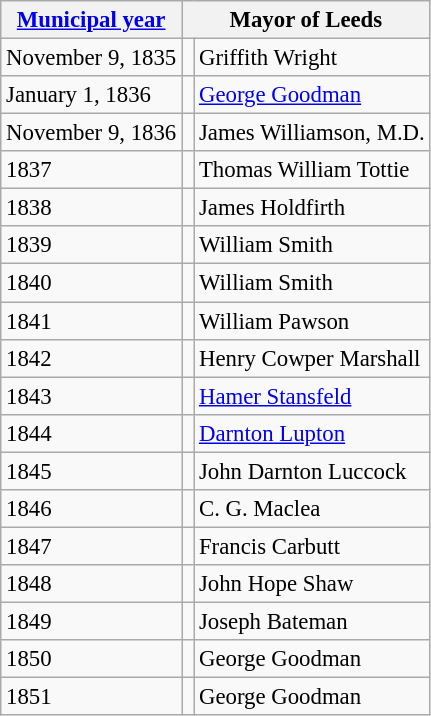<table class="wikitable sortable" style="font-size:95%;">
<tr>
<th scope="col"><a href='#'>Municipal year</a></th>
<th scope="col" colspan="2">Mayor of Leeds</th>
</tr>
<tr>
<td>November 9, 1835</td>
<td width="1"></td>
<td>Griffith Wright</td>
</tr>
<tr>
<td>January 1, 1836</td>
<td width="1"></td>
<td><a href='#'>George Goodman</a></td>
</tr>
<tr>
<td>November 9, 1836</td>
<td width="1"></td>
<td>James Williamson, M.D.</td>
</tr>
<tr>
<td>1837</td>
<td width="1"></td>
<td>Thomas William Tottie</td>
</tr>
<tr>
<td>1838</td>
<td width="1"></td>
<td>James Holdfirth</td>
</tr>
<tr>
<td>1839</td>
<td width="1"></td>
<td>William Smith</td>
</tr>
<tr>
<td>1840</td>
<td width="1"></td>
<td>William Smith</td>
</tr>
<tr>
<td>1841</td>
<td width="1"></td>
<td>William Pawson</td>
</tr>
<tr>
<td>1842</td>
<td width="1"></td>
<td>Henry Cowper Marshall</td>
</tr>
<tr>
<td>1843</td>
<td width="1"></td>
<td><a href='#'>Hamer Stansfeld</a></td>
</tr>
<tr>
<td>1844</td>
<td width="1"></td>
<td><a href='#'>Darnton Lupton</a></td>
</tr>
<tr>
<td>1845</td>
<td width="1"></td>
<td>John Darnton Luccock</td>
</tr>
<tr>
<td>1846</td>
<td width="1"></td>
<td>C. G. Maclea</td>
</tr>
<tr>
<td>1847</td>
<td width="1"></td>
<td>Francis Carbutt</td>
</tr>
<tr>
<td>1848</td>
<td width="1"></td>
<td>John Hope Shaw</td>
</tr>
<tr>
<td>1849</td>
<td width="1"></td>
<td>Joseph Bateman</td>
</tr>
<tr>
<td>1850</td>
<td width="1"></td>
<td>George Goodman</td>
</tr>
<tr>
<td>1851</td>
<td width="1"></td>
<td>George Goodman</td>
</tr>
</table>
